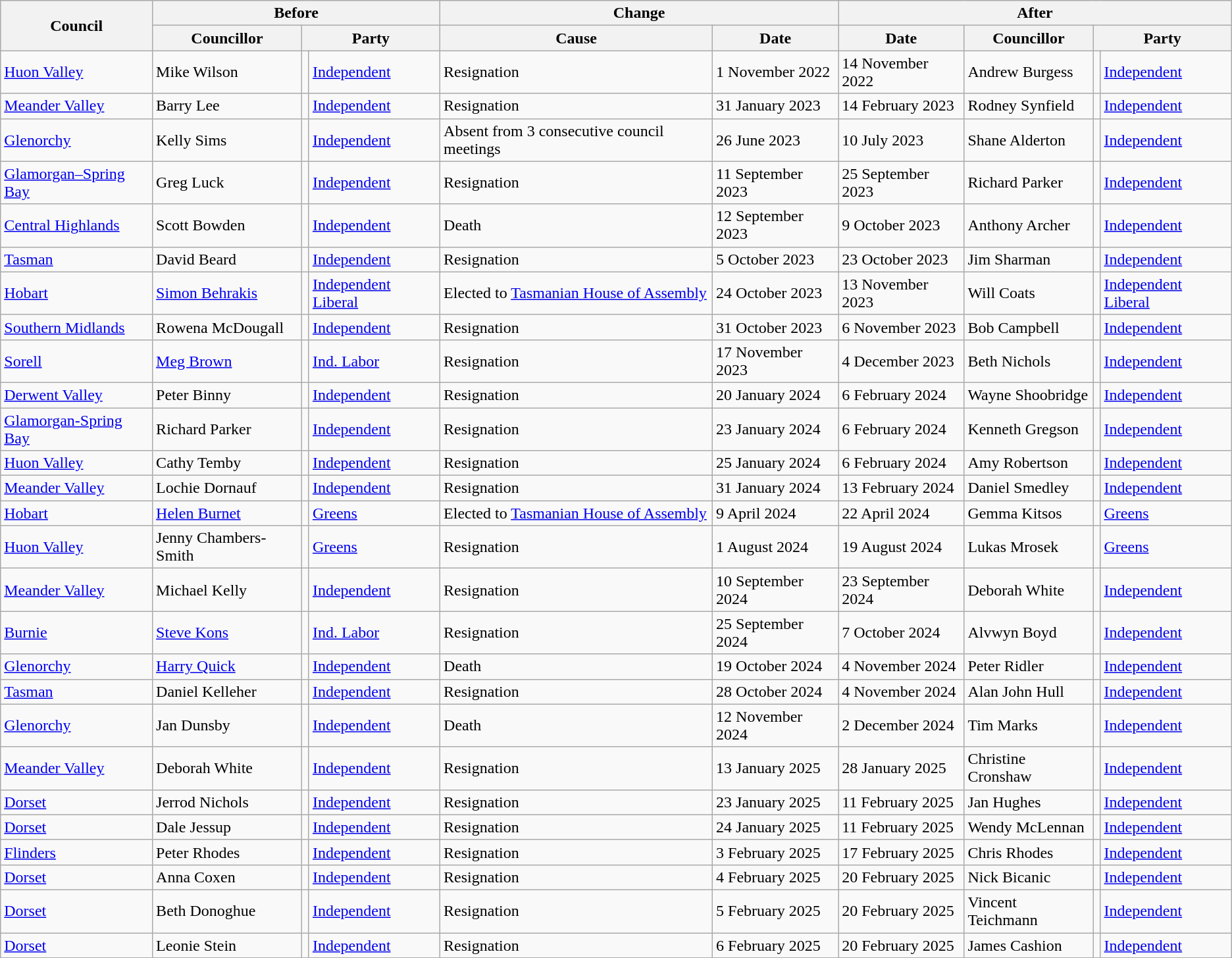<table class="wikitable sortable" style="border: none;">
<tr>
<th rowspan="2">Council</th>
<th colspan="3">Before</th>
<th colspan="2">Change</th>
<th colspan="4">After</th>
</tr>
<tr>
<th>Councillor</th>
<th colspan="2">Party</th>
<th>Cause</th>
<th>Date</th>
<th>Date</th>
<th>Councillor</th>
<th colspan="2">Party</th>
</tr>
<tr>
<td><a href='#'>Huon Valley</a></td>
<td>Mike Wilson</td>
<td></td>
<td><a href='#'>Independent</a></td>
<td>Resignation</td>
<td>1 November 2022</td>
<td>14 November 2022</td>
<td>Andrew Burgess</td>
<td></td>
<td><a href='#'>Independent</a></td>
</tr>
<tr>
<td><a href='#'>Meander Valley</a></td>
<td>Barry Lee</td>
<td></td>
<td><a href='#'>Independent</a></td>
<td>Resignation</td>
<td>31 January 2023</td>
<td>14 February 2023</td>
<td>Rodney Synfield</td>
<td></td>
<td><a href='#'>Independent</a></td>
</tr>
<tr>
<td><a href='#'>Glenorchy</a></td>
<td>Kelly Sims</td>
<td></td>
<td><a href='#'>Independent</a></td>
<td>Absent from 3 consecutive council meetings</td>
<td>26 June 2023</td>
<td>10 July 2023</td>
<td>Shane Alderton</td>
<td></td>
<td><a href='#'>Independent</a></td>
</tr>
<tr>
<td><a href='#'>Glamorgan–Spring Bay</a></td>
<td>Greg Luck</td>
<td></td>
<td><a href='#'>Independent</a></td>
<td>Resignation</td>
<td>11 September 2023</td>
<td>25 September 2023</td>
<td>Richard Parker</td>
<td></td>
<td><a href='#'>Independent</a></td>
</tr>
<tr>
<td><a href='#'>Central Highlands</a></td>
<td>Scott Bowden</td>
<td></td>
<td><a href='#'>Independent</a></td>
<td>Death</td>
<td>12 September 2023</td>
<td>9 October 2023</td>
<td>Anthony Archer</td>
<td></td>
<td><a href='#'>Independent</a></td>
</tr>
<tr>
<td><a href='#'>Tasman</a></td>
<td>David Beard</td>
<td></td>
<td><a href='#'>Independent</a></td>
<td>Resignation</td>
<td>5 October 2023</td>
<td>23 October 2023</td>
<td>Jim Sharman</td>
<td></td>
<td><a href='#'>Independent</a></td>
</tr>
<tr>
<td><a href='#'>Hobart</a></td>
<td><a href='#'>Simon Behrakis</a></td>
<td></td>
<td><a href='#'>Independent Liberal</a></td>
<td>Elected to <a href='#'>Tasmanian House of Assembly</a></td>
<td>24 October 2023</td>
<td>13 November 2023</td>
<td>Will Coats</td>
<td></td>
<td><a href='#'>Independent Liberal</a></td>
</tr>
<tr>
<td><a href='#'>Southern Midlands</a></td>
<td>Rowena McDougall</td>
<td></td>
<td><a href='#'>Independent</a></td>
<td>Resignation</td>
<td>31 October 2023</td>
<td>6 November 2023</td>
<td>Bob Campbell</td>
<td></td>
<td><a href='#'>Independent</a></td>
</tr>
<tr>
<td><a href='#'>Sorell</a></td>
<td><a href='#'>Meg Brown</a></td>
<td></td>
<td><a href='#'>Ind. Labor</a></td>
<td>Resignation</td>
<td>17 November 2023</td>
<td>4 December 2023</td>
<td>Beth Nichols</td>
<td></td>
<td><a href='#'>Independent</a></td>
</tr>
<tr>
<td><a href='#'>Derwent Valley</a></td>
<td>Peter Binny</td>
<td></td>
<td><a href='#'>Independent</a></td>
<td>Resignation</td>
<td>20 January 2024</td>
<td>6 February 2024</td>
<td>Wayne Shoobridge</td>
<td></td>
<td><a href='#'>Independent</a></td>
</tr>
<tr>
<td><a href='#'>Glamorgan-Spring Bay</a></td>
<td>Richard Parker</td>
<td></td>
<td><a href='#'>Independent</a></td>
<td>Resignation</td>
<td>23 January 2024</td>
<td>6 February 2024</td>
<td>Kenneth Gregson</td>
<td></td>
<td><a href='#'>Independent</a></td>
</tr>
<tr>
<td><a href='#'>Huon Valley</a></td>
<td>Cathy Temby</td>
<td></td>
<td><a href='#'>Independent</a></td>
<td>Resignation</td>
<td>25 January 2024</td>
<td>6 February 2024</td>
<td>Amy Robertson</td>
<td></td>
<td><a href='#'>Independent</a></td>
</tr>
<tr>
<td><a href='#'>Meander Valley</a></td>
<td>Lochie Dornauf</td>
<td></td>
<td><a href='#'>Independent</a></td>
<td>Resignation</td>
<td>31 January 2024</td>
<td>13 February 2024</td>
<td>Daniel Smedley</td>
<td></td>
<td><a href='#'>Independent</a></td>
</tr>
<tr>
<td><a href='#'>Hobart</a></td>
<td><a href='#'>Helen Burnet</a></td>
<td></td>
<td><a href='#'>Greens</a></td>
<td>Elected to <a href='#'>Tasmanian House of Assembly</a></td>
<td>9 April 2024</td>
<td>22 April 2024</td>
<td>Gemma Kitsos</td>
<td></td>
<td><a href='#'>Greens</a></td>
</tr>
<tr>
<td><a href='#'>Huon Valley</a></td>
<td>Jenny Chambers-Smith</td>
<td></td>
<td><a href='#'>Greens</a></td>
<td>Resignation</td>
<td>1 August 2024</td>
<td>19 August 2024</td>
<td>Lukas Mrosek</td>
<td></td>
<td><a href='#'>Greens</a></td>
</tr>
<tr>
<td><a href='#'>Meander Valley</a></td>
<td>Michael Kelly</td>
<td></td>
<td><a href='#'>Independent</a></td>
<td>Resignation</td>
<td>10 September 2024</td>
<td>23 September 2024</td>
<td>Deborah White</td>
<td></td>
<td><a href='#'>Independent</a></td>
</tr>
<tr>
<td><a href='#'>Burnie</a></td>
<td><a href='#'>Steve Kons</a></td>
<td></td>
<td><a href='#'>Ind. Labor</a></td>
<td>Resignation</td>
<td>25 September 2024</td>
<td>7 October 2024</td>
<td>Alvwyn Boyd</td>
<td></td>
<td><a href='#'>Independent</a></td>
</tr>
<tr>
<td><a href='#'>Glenorchy</a></td>
<td><a href='#'>Harry Quick</a></td>
<td></td>
<td><a href='#'>Independent</a></td>
<td>Death</td>
<td>19 October 2024</td>
<td>4 November 2024</td>
<td>Peter Ridler</td>
<td></td>
<td><a href='#'>Independent</a></td>
</tr>
<tr>
<td><a href='#'>Tasman</a></td>
<td>Daniel Kelleher</td>
<td></td>
<td><a href='#'>Independent</a></td>
<td>Resignation</td>
<td>28 October 2024</td>
<td>4 November 2024</td>
<td>Alan John Hull</td>
<td></td>
<td><a href='#'>Independent</a></td>
</tr>
<tr>
<td><a href='#'>Glenorchy</a></td>
<td>Jan Dunsby</td>
<td></td>
<td><a href='#'>Independent</a></td>
<td>Death</td>
<td>12 November 2024</td>
<td>2 December 2024</td>
<td>Tim Marks</td>
<td></td>
<td><a href='#'>Independent</a></td>
</tr>
<tr>
<td><a href='#'>Meander Valley</a></td>
<td>Deborah White</td>
<td></td>
<td><a href='#'>Independent</a></td>
<td>Resignation</td>
<td>13 January 2025</td>
<td>28 January 2025</td>
<td>Christine Cronshaw</td>
<td></td>
<td><a href='#'>Independent</a></td>
</tr>
<tr>
<td><a href='#'>Dorset</a></td>
<td>Jerrod Nichols</td>
<td></td>
<td><a href='#'>Independent</a></td>
<td>Resignation</td>
<td>23 January 2025</td>
<td>11 February 2025</td>
<td>Jan Hughes</td>
<td></td>
<td><a href='#'>Independent</a></td>
</tr>
<tr>
<td><a href='#'>Dorset</a></td>
<td>Dale Jessup</td>
<td></td>
<td><a href='#'>Independent</a></td>
<td>Resignation</td>
<td>24 January 2025</td>
<td>11 February 2025</td>
<td>Wendy McLennan</td>
<td></td>
<td><a href='#'>Independent</a></td>
</tr>
<tr>
<td><a href='#'>Flinders</a></td>
<td>Peter Rhodes</td>
<td></td>
<td><a href='#'>Independent</a></td>
<td>Resignation</td>
<td>3 February 2025</td>
<td>17 February 2025</td>
<td>Chris Rhodes</td>
<td></td>
<td><a href='#'>Independent</a></td>
</tr>
<tr>
<td><a href='#'>Dorset</a></td>
<td>Anna Coxen</td>
<td></td>
<td><a href='#'>Independent</a></td>
<td>Resignation</td>
<td>4 February 2025</td>
<td>20 February 2025</td>
<td>Nick Bicanic</td>
<td></td>
<td><a href='#'>Independent</a></td>
</tr>
<tr>
<td><a href='#'>Dorset</a></td>
<td>Beth Donoghue</td>
<td></td>
<td><a href='#'>Independent</a></td>
<td>Resignation</td>
<td>5 February 2025</td>
<td>20 February 2025</td>
<td>Vincent Teichmann</td>
<td></td>
<td><a href='#'>Independent</a></td>
</tr>
<tr>
<td><a href='#'>Dorset</a></td>
<td>Leonie Stein</td>
<td></td>
<td><a href='#'>Independent</a></td>
<td>Resignation</td>
<td>6 February 2025</td>
<td>20 February 2025</td>
<td>James Cashion</td>
<td></td>
<td><a href='#'>Independent</a></td>
</tr>
</table>
